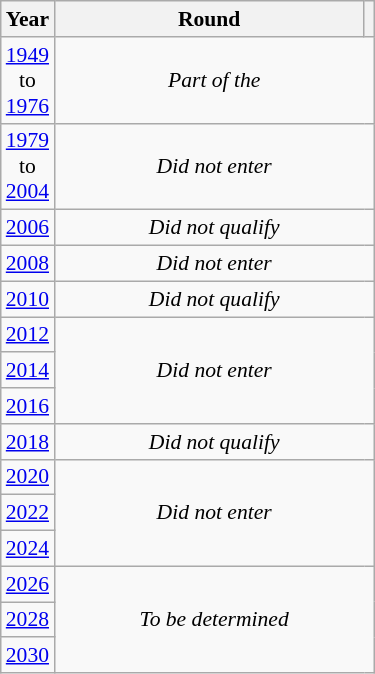<table class="wikitable" style="text-align: center; font-size:90%">
<tr>
<th>Year</th>
<th style="width:200px">Round</th>
<th></th>
</tr>
<tr>
<td><a href='#'>1949</a><br>to<br><a href='#'>1976</a></td>
<td colspan="2"><em>Part of the </em></td>
</tr>
<tr>
<td><a href='#'>1979</a><br>to<br><a href='#'>2004</a></td>
<td colspan="2"><em>Did not enter</em></td>
</tr>
<tr>
<td><a href='#'>2006</a></td>
<td colspan="2"><em>Did not qualify</em></td>
</tr>
<tr>
<td><a href='#'>2008</a></td>
<td colspan="2"><em>Did not enter</em></td>
</tr>
<tr>
<td><a href='#'>2010</a></td>
<td colspan="2"><em>Did not qualify</em></td>
</tr>
<tr>
<td><a href='#'>2012</a></td>
<td colspan="2" rowspan="3"><em>Did not enter</em></td>
</tr>
<tr>
<td><a href='#'>2014</a></td>
</tr>
<tr>
<td><a href='#'>2016</a></td>
</tr>
<tr>
<td><a href='#'>2018</a></td>
<td colspan="2"><em>Did not qualify</em></td>
</tr>
<tr>
<td><a href='#'>2020</a></td>
<td colspan="2" rowspan="3"><em>Did not enter</em></td>
</tr>
<tr>
<td><a href='#'>2022</a></td>
</tr>
<tr>
<td><a href='#'>2024</a></td>
</tr>
<tr>
<td><a href='#'>2026</a></td>
<td colspan="2" rowspan="3"><em>To be determined</em></td>
</tr>
<tr>
<td><a href='#'>2028</a></td>
</tr>
<tr>
<td><a href='#'>2030</a></td>
</tr>
</table>
